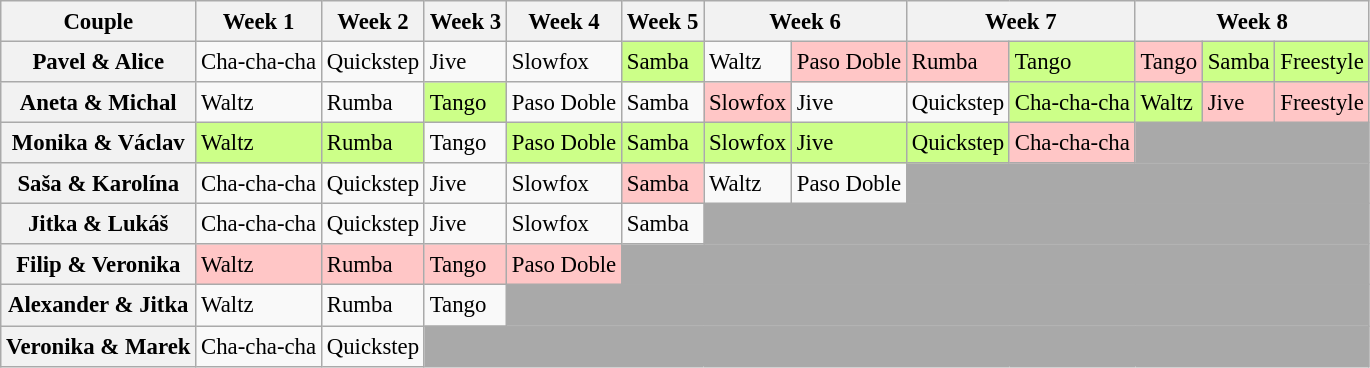<table class="wikitable" style="text-align:left; font-size:95%; line-height:20px;">
<tr>
<th>Couple</th>
<th>Week 1</th>
<th>Week 2</th>
<th>Week 3</th>
<th>Week 4</th>
<th>Week 5</th>
<th colspan=2>Week 6</th>
<th colspan=2>Week 7</th>
<th colspan=3>Week 8</th>
</tr>
<tr>
<th>Pavel & Alice</th>
<td>Cha-cha-cha</td>
<td>Quickstep</td>
<td>Jive</td>
<td>Slowfox</td>
<td style="background:#ccff88;">Samba</td>
<td>Waltz</td>
<td style="background:#ffc6c6;">Paso Doble</td>
<td style="background:#ffc6c6;">Rumba</td>
<td style="background:#ccff88;">Tango</td>
<td style="background:#ffc6c6;">Tango</td>
<td style="background:#ccff88;">Samba</td>
<td style="background:#ccff88;">Freestyle</td>
</tr>
<tr>
<th>Aneta & Michal</th>
<td>Waltz</td>
<td>Rumba</td>
<td style="background:#ccff88;">Tango</td>
<td>Paso Doble</td>
<td>Samba</td>
<td style="background:#ffc6c6;">Slowfox</td>
<td>Jive</td>
<td>Quickstep</td>
<td style="background:#ccff88;">Cha-cha-cha</td>
<td style="background:#ccff88;">Waltz</td>
<td style="background:#ffc6c6;">Jive</td>
<td style="background:#ffc6c6;">Freestyle</td>
</tr>
<tr>
<th>Monika & Václav</th>
<td style="background:#ccff88;">Waltz</td>
<td style="background:#ccff88;">Rumba</td>
<td>Tango</td>
<td style="background:#ccff88;">Paso Doble</td>
<td style="background:#ccff88;">Samba</td>
<td style="background:#ccff88;">Slowfox</td>
<td style="background:#ccff88;">Jive</td>
<td style="background:#ccff88;">Quickstep</td>
<td style="background:#ffc6c6;">Cha-cha-cha</td>
<td bgcolor="darkgray" colspan="10"></td>
</tr>
<tr>
<th>Saša & Karolína</th>
<td>Cha-cha-cha</td>
<td>Quickstep</td>
<td>Jive</td>
<td>Slowfox</td>
<td style="background:#ffc6c6;">Samba</td>
<td>Waltz</td>
<td>Paso Doble</td>
<td bgcolor="darkgray" colspan="10"></td>
</tr>
<tr>
<th>Jitka & Lukáš</th>
<td>Cha-cha-cha</td>
<td>Quickstep</td>
<td>Jive</td>
<td>Slowfox</td>
<td>Samba</td>
<td bgcolor="darkgray" colspan="10"></td>
</tr>
<tr>
<th>Filip & Veronika</th>
<td style="background:#ffc6c6;">Waltz</td>
<td style="background:#ffc6c6;">Rumba</td>
<td style="background:#ffc6c6;">Tango</td>
<td style="background:#ffc6c6;">Paso Doble</td>
<td bgcolor="darkgray" colspan="10"></td>
</tr>
<tr>
<th>Alexander & Jitka</th>
<td>Waltz</td>
<td>Rumba</td>
<td>Tango</td>
<td bgcolor="darkgray" colspan="10"></td>
</tr>
<tr>
<th>Veronika & Marek</th>
<td>Cha-cha-cha</td>
<td>Quickstep</td>
<td bgcolor="darkgray" colspan="10"></td>
</tr>
</table>
